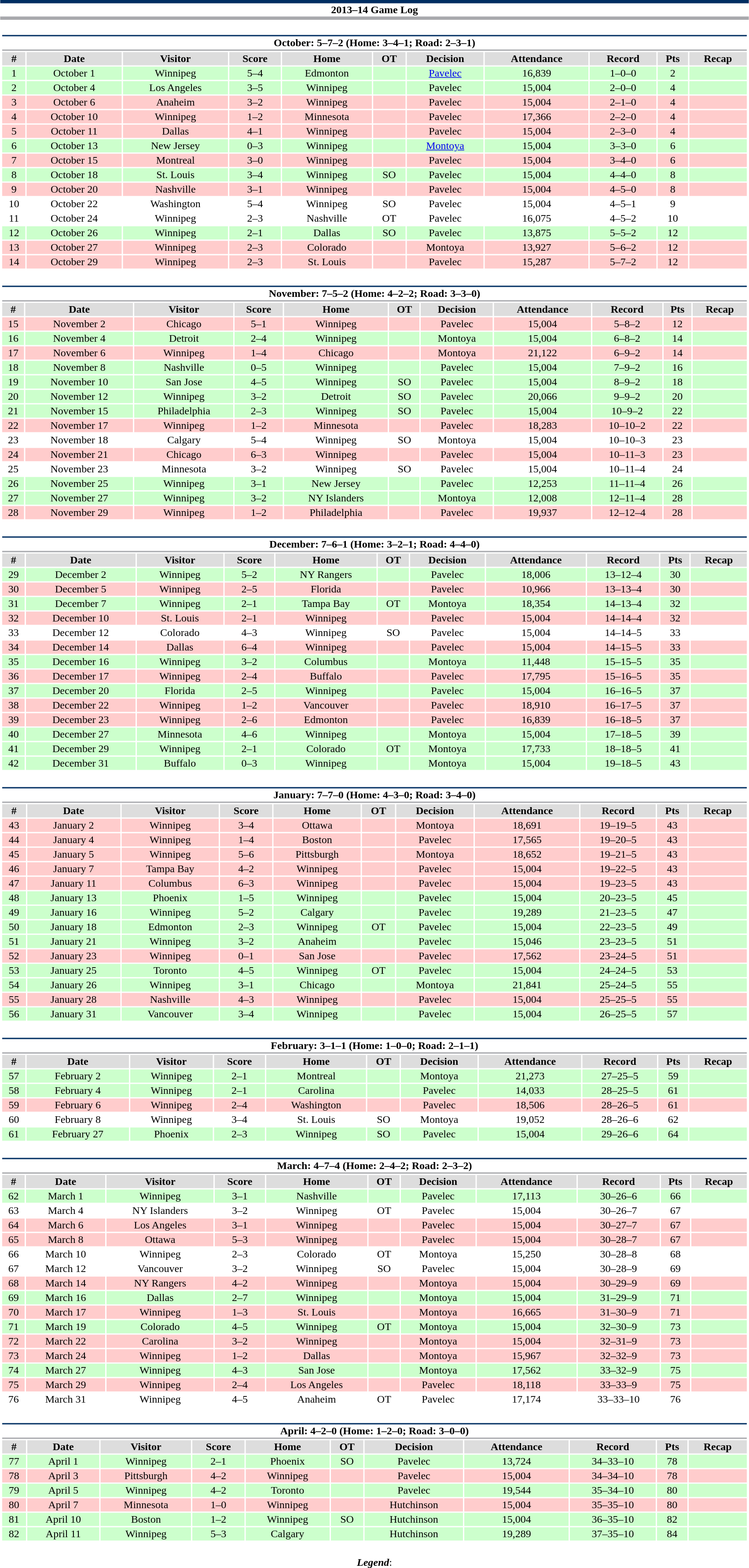<table class="toccolours"  style="width:90%; clear:both; margin:1.5em auto; text-align:center;">
<tr>
<th colspan="11" style="background:#fff; border-top:#002e62 5px solid; border-bottom:#a8a9ad 5px solid;">2013–14 Game Log</th>
</tr>
<tr>
<td colspan=11><br><table class="toccolours collapsible collapsed" style="width:100%;">
<tr>
<th colspan="11" style="background:#fff; border-top:#002e62 2px solid; border-bottom:#a8a9ad 2px solid;">October: 5–7–2 (Home: 3–4–1; Road: 2–3–1)</th>
</tr>
<tr style="text-align:center; background:#ddd;">
<th>#</th>
<th>Date</th>
<th>Visitor</th>
<th>Score</th>
<th>Home</th>
<th>OT</th>
<th>Decision</th>
<th>Attendance</th>
<th>Record</th>
<th>Pts</th>
<th>Recap</th>
</tr>
<tr style="text-align:center; background:#cfc;">
<td>1</td>
<td>October 1</td>
<td>Winnipeg</td>
<td>5–4</td>
<td>Edmonton</td>
<td></td>
<td><a href='#'>Pavelec</a></td>
<td>16,839</td>
<td>1–0–0</td>
<td>2</td>
<td></td>
</tr>
<tr style="text-align:center; background:#cfc;">
<td>2</td>
<td>October 4</td>
<td>Los Angeles</td>
<td>3–5</td>
<td>Winnipeg</td>
<td></td>
<td>Pavelec</td>
<td>15,004</td>
<td>2–0–0</td>
<td>4</td>
<td></td>
</tr>
<tr style="text-align:center; background:#fcc;">
<td>3</td>
<td>October 6</td>
<td>Anaheim</td>
<td>3–2</td>
<td>Winnipeg</td>
<td></td>
<td>Pavelec</td>
<td>15,004</td>
<td>2–1–0</td>
<td>4</td>
<td></td>
</tr>
<tr style="text-align:center; background:#fcc;">
<td>4</td>
<td>October 10</td>
<td>Winnipeg</td>
<td>1–2</td>
<td>Minnesota</td>
<td></td>
<td>Pavelec</td>
<td>17,366</td>
<td>2–2–0</td>
<td>4</td>
<td></td>
</tr>
<tr style="text-align:center; background:#fcc;">
<td>5</td>
<td>October 11</td>
<td>Dallas</td>
<td>4–1</td>
<td>Winnipeg</td>
<td></td>
<td>Pavelec</td>
<td>15,004</td>
<td>2–3–0</td>
<td>4</td>
<td></td>
</tr>
<tr style="text-align:center; background:#cfc;">
<td>6</td>
<td>October 13</td>
<td>New Jersey</td>
<td>0–3</td>
<td>Winnipeg</td>
<td></td>
<td><a href='#'>Montoya</a></td>
<td>15,004</td>
<td>3–3–0</td>
<td>6</td>
<td></td>
</tr>
<tr style="text-align:center; background:#fcc;">
<td>7</td>
<td>October 15</td>
<td>Montreal</td>
<td>3–0</td>
<td>Winnipeg</td>
<td></td>
<td>Pavelec</td>
<td>15,004</td>
<td>3–4–0</td>
<td>6</td>
<td></td>
</tr>
<tr style="text-align:center; background:#cfc;">
<td>8</td>
<td>October 18</td>
<td>St. Louis</td>
<td>3–4</td>
<td>Winnipeg</td>
<td>SO</td>
<td>Pavelec</td>
<td>15,004</td>
<td>4–4–0</td>
<td>8</td>
<td></td>
</tr>
<tr style="text-align:center; background:#fcc;">
<td>9</td>
<td>October 20</td>
<td>Nashville</td>
<td>3–1</td>
<td>Winnipeg</td>
<td></td>
<td>Pavelec</td>
<td>15,004</td>
<td>4–5–0</td>
<td>8</td>
<td></td>
</tr>
<tr style="text-align:center; background:#fff;">
<td>10</td>
<td>October 22</td>
<td>Washington</td>
<td>5–4</td>
<td>Winnipeg</td>
<td>SO</td>
<td>Pavelec</td>
<td>15,004</td>
<td>4–5–1</td>
<td>9</td>
<td></td>
</tr>
<tr style="text-align:center; background:#fff;">
<td>11</td>
<td>October 24</td>
<td>Winnipeg</td>
<td>2–3</td>
<td>Nashville</td>
<td>OT</td>
<td>Pavelec</td>
<td>16,075</td>
<td>4–5–2</td>
<td>10</td>
<td></td>
</tr>
<tr style="text-align:center; background:#cfc;">
<td>12</td>
<td>October 26</td>
<td>Winnipeg</td>
<td>2–1</td>
<td>Dallas</td>
<td>SO</td>
<td>Pavelec</td>
<td>13,875</td>
<td>5–5–2</td>
<td>12</td>
<td></td>
</tr>
<tr style="text-align:center; background:#fcc;">
<td>13</td>
<td>October 27</td>
<td>Winnipeg</td>
<td>2–3</td>
<td>Colorado</td>
<td></td>
<td>Montoya</td>
<td>13,927</td>
<td>5–6–2</td>
<td>12</td>
<td></td>
</tr>
<tr style="text-align:center; background:#fcc;">
<td>14</td>
<td>October 29</td>
<td>Winnipeg</td>
<td>2–3</td>
<td>St. Louis</td>
<td></td>
<td>Pavelec</td>
<td>15,287</td>
<td>5–7–2</td>
<td>12</td>
<td></td>
</tr>
</table>
</td>
</tr>
<tr>
<td colspan=11><br><table class="toccolours collapsible collapsed" style="width:100%;">
<tr>
<th colspan="11" style="background:#fff; border-top:#002e62 2px solid; border-bottom:#a8a9ad 2px solid;">November: 7–5–2 (Home: 4–2–2; Road: 3–3–0)</th>
</tr>
<tr style="text-align:center; background:#ddd;">
<th>#</th>
<th>Date</th>
<th>Visitor</th>
<th>Score</th>
<th>Home</th>
<th>OT</th>
<th>Decision</th>
<th>Attendance</th>
<th>Record</th>
<th>Pts</th>
<th>Recap</th>
</tr>
<tr style="text-align:center; background:#fcc;">
<td>15</td>
<td>November 2</td>
<td>Chicago</td>
<td>5–1</td>
<td>Winnipeg</td>
<td></td>
<td>Pavelec</td>
<td>15,004</td>
<td>5–8–2</td>
<td>12</td>
<td></td>
</tr>
<tr style="text-align:center; background:#cfc;">
<td>16</td>
<td>November 4</td>
<td>Detroit</td>
<td>2–4</td>
<td>Winnipeg</td>
<td></td>
<td>Montoya</td>
<td>15,004</td>
<td>6–8–2</td>
<td>14</td>
<td></td>
</tr>
<tr style="text-align:center; background:#fcc;">
<td>17</td>
<td>November 6</td>
<td>Winnipeg</td>
<td>1–4</td>
<td>Chicago</td>
<td></td>
<td>Montoya</td>
<td>21,122</td>
<td>6–9–2</td>
<td>14</td>
<td></td>
</tr>
<tr style="text-align:center; background:#cfc;">
<td>18</td>
<td>November 8</td>
<td>Nashville</td>
<td>0–5</td>
<td>Winnipeg</td>
<td></td>
<td>Pavelec</td>
<td>15,004</td>
<td>7–9–2</td>
<td>16</td>
<td></td>
</tr>
<tr style="text-align:center; background:#cfc;">
<td>19</td>
<td>November 10</td>
<td>San Jose</td>
<td>4–5</td>
<td>Winnipeg</td>
<td>SO</td>
<td>Pavelec</td>
<td>15,004</td>
<td>8–9–2</td>
<td>18</td>
<td></td>
</tr>
<tr style="text-align:center; background:#cfc;">
<td>20</td>
<td>November 12</td>
<td>Winnipeg</td>
<td>3–2</td>
<td>Detroit</td>
<td>SO</td>
<td>Pavelec</td>
<td>20,066</td>
<td>9–9–2</td>
<td>20</td>
<td></td>
</tr>
<tr style="text-align:center; background:#cfc;">
<td>21</td>
<td>November 15</td>
<td>Philadelphia</td>
<td>2–3</td>
<td>Winnipeg</td>
<td>SO</td>
<td>Pavelec</td>
<td>15,004</td>
<td>10–9–2</td>
<td>22</td>
<td></td>
</tr>
<tr style="text-align:center; background:#fcc;">
<td>22</td>
<td>November 17</td>
<td>Winnipeg</td>
<td>1–2</td>
<td>Minnesota</td>
<td></td>
<td>Pavelec</td>
<td>18,283</td>
<td>10–10–2</td>
<td>22</td>
<td></td>
</tr>
<tr style="text-align:center; background:#fff;">
<td>23</td>
<td>November 18</td>
<td>Calgary</td>
<td>5–4</td>
<td>Winnipeg</td>
<td>SO</td>
<td>Montoya</td>
<td>15,004</td>
<td>10–10–3</td>
<td>23</td>
<td></td>
</tr>
<tr style="text-align:center; background:#fcc;">
<td>24</td>
<td>November 21</td>
<td>Chicago</td>
<td>6–3</td>
<td>Winnipeg</td>
<td></td>
<td>Pavelec</td>
<td>15,004</td>
<td>10–11–3</td>
<td>23</td>
<td></td>
</tr>
<tr style="text-align:center; background:#fff;">
<td>25</td>
<td>November 23</td>
<td>Minnesota</td>
<td>3–2</td>
<td>Winnipeg</td>
<td>SO</td>
<td>Pavelec</td>
<td>15,004</td>
<td>10–11–4</td>
<td>24</td>
<td></td>
</tr>
<tr style="text-align:center; background:#cfc;">
<td>26</td>
<td>November 25</td>
<td>Winnipeg</td>
<td>3–1</td>
<td>New Jersey</td>
<td></td>
<td>Pavelec</td>
<td>12,253</td>
<td>11–11–4</td>
<td>26</td>
<td></td>
</tr>
<tr style="text-align:center; background:#cfc;">
<td>27</td>
<td>November 27</td>
<td>Winnipeg</td>
<td>3–2</td>
<td>NY Islanders</td>
<td></td>
<td>Montoya</td>
<td>12,008</td>
<td>12–11–4</td>
<td>28</td>
<td></td>
</tr>
<tr style="text-align:center; background:#fcc;">
<td>28</td>
<td>November 29</td>
<td>Winnipeg</td>
<td>1–2</td>
<td>Philadelphia</td>
<td></td>
<td>Pavelec</td>
<td>19,937</td>
<td>12–12–4</td>
<td>28</td>
<td></td>
</tr>
</table>
</td>
</tr>
<tr>
<td colspan=11><br><table class="toccolours collapsible collapsed" style="width:100%;">
<tr>
<th colspan="11" style="background:#fff; border-top:#002e62 2px solid; border-bottom:#a8a9ad 2px solid;">December: 7–6–1 (Home: 3–2–1; Road: 4–4–0)</th>
</tr>
<tr style="text-align:center; background:#ddd;">
<th>#</th>
<th>Date</th>
<th>Visitor</th>
<th>Score</th>
<th>Home</th>
<th>OT</th>
<th>Decision</th>
<th>Attendance</th>
<th>Record</th>
<th>Pts</th>
<th>Recap</th>
</tr>
<tr style="text-align:center; background:#cfc;">
<td>29</td>
<td>December 2</td>
<td>Winnipeg</td>
<td>5–2</td>
<td>NY Rangers</td>
<td></td>
<td>Pavelec</td>
<td>18,006</td>
<td>13–12–4</td>
<td>30</td>
<td></td>
</tr>
<tr style="text-align:center; background:#fcc;">
<td>30</td>
<td>December 5</td>
<td>Winnipeg</td>
<td>2–5</td>
<td>Florida</td>
<td></td>
<td>Pavelec</td>
<td>10,966</td>
<td>13–13–4</td>
<td>30</td>
<td></td>
</tr>
<tr style="text-align:center; background:#cfc;">
<td>31</td>
<td>December 7</td>
<td>Winnipeg</td>
<td>2–1</td>
<td>Tampa Bay</td>
<td>OT</td>
<td>Montoya</td>
<td>18,354</td>
<td>14–13–4</td>
<td>32</td>
<td></td>
</tr>
<tr style="text-align:center; background:#fcc;">
<td>32</td>
<td>December 10</td>
<td>St. Louis</td>
<td>2–1</td>
<td>Winnipeg</td>
<td></td>
<td>Pavelec</td>
<td>15,004</td>
<td>14–14–4</td>
<td>32</td>
<td></td>
</tr>
<tr style="text-align:center; background:#fff;">
<td>33</td>
<td>December 12</td>
<td>Colorado</td>
<td>4–3</td>
<td>Winnipeg</td>
<td>SO</td>
<td>Pavelec</td>
<td>15,004</td>
<td>14–14–5</td>
<td>33</td>
<td></td>
</tr>
<tr style="text-align:center; background:#fcc;">
<td>34</td>
<td>December 14</td>
<td>Dallas</td>
<td>6–4</td>
<td>Winnipeg</td>
<td></td>
<td>Pavelec</td>
<td>15,004</td>
<td>14–15–5</td>
<td>33</td>
<td></td>
</tr>
<tr style="text-align:center; background:#cfc;">
<td>35</td>
<td>December 16</td>
<td>Winnipeg</td>
<td>3–2</td>
<td>Columbus</td>
<td></td>
<td>Montoya</td>
<td>11,448</td>
<td>15–15–5</td>
<td>35</td>
<td></td>
</tr>
<tr style="text-align:center; background:#fcc;">
<td>36</td>
<td>December 17</td>
<td>Winnipeg</td>
<td>2–4</td>
<td>Buffalo</td>
<td></td>
<td>Pavelec</td>
<td>17,795</td>
<td>15–16–5</td>
<td>35</td>
<td></td>
</tr>
<tr style="text-align:center; background:#cfc;">
<td>37</td>
<td>December 20</td>
<td>Florida</td>
<td>2–5</td>
<td>Winnipeg</td>
<td></td>
<td>Pavelec</td>
<td>15,004</td>
<td>16–16–5</td>
<td>37</td>
<td></td>
</tr>
<tr style="text-align:center; background:#fcc;">
<td>38</td>
<td>December 22</td>
<td>Winnipeg</td>
<td>1–2</td>
<td>Vancouver</td>
<td></td>
<td>Pavelec</td>
<td>18,910</td>
<td>16–17–5</td>
<td>37</td>
<td></td>
</tr>
<tr style="text-align:center; background:#fcc;">
<td>39</td>
<td>December 23</td>
<td>Winnipeg</td>
<td>2–6</td>
<td>Edmonton</td>
<td></td>
<td>Pavelec</td>
<td>16,839</td>
<td>16–18–5</td>
<td>37</td>
<td></td>
</tr>
<tr style="text-align:center; background:#cfc;">
<td>40</td>
<td>December 27</td>
<td>Minnesota</td>
<td>4–6</td>
<td>Winnipeg</td>
<td></td>
<td>Montoya</td>
<td>15,004</td>
<td>17–18–5</td>
<td>39</td>
<td></td>
</tr>
<tr style="text-align:center; background:#cfc;">
<td>41</td>
<td>December 29</td>
<td>Winnipeg</td>
<td>2–1</td>
<td>Colorado</td>
<td>OT</td>
<td>Montoya</td>
<td>17,733</td>
<td>18–18–5</td>
<td>41</td>
<td></td>
</tr>
<tr style="text-align:center; background:#cfc;">
<td>42</td>
<td>December 31</td>
<td>Buffalo</td>
<td>0–3</td>
<td>Winnipeg</td>
<td></td>
<td>Montoya</td>
<td>15,004</td>
<td>19–18–5</td>
<td>43</td>
<td></td>
</tr>
</table>
</td>
</tr>
<tr>
<td colspan=11><br><table class="toccolours collapsible collapsed" style="width:100%;">
<tr>
<th colspan="11" style="background:#fff; border-top:#002e62 2px solid; border-bottom:#a8a9ad 2px solid;">January: 7–7–0 (Home: 4–3–0; Road: 3–4–0)</th>
</tr>
<tr style="text-align:center; background:#ddd;">
<th>#</th>
<th>Date</th>
<th>Visitor</th>
<th>Score</th>
<th>Home</th>
<th>OT</th>
<th>Decision</th>
<th>Attendance</th>
<th>Record</th>
<th>Pts</th>
<th>Recap</th>
</tr>
<tr style="text-align:center; background:#fcc;">
<td>43</td>
<td>January 2</td>
<td>Winnipeg</td>
<td>3–4</td>
<td>Ottawa</td>
<td></td>
<td>Montoya</td>
<td>18,691</td>
<td>19–19–5</td>
<td>43</td>
<td></td>
</tr>
<tr style="text-align:center; background:#fcc;">
<td>44</td>
<td>January 4</td>
<td>Winnipeg</td>
<td>1–4</td>
<td>Boston</td>
<td></td>
<td>Pavelec</td>
<td>17,565</td>
<td>19–20–5</td>
<td>43</td>
<td></td>
</tr>
<tr style="text-align:center; background:#fcc;">
<td>45</td>
<td>January 5</td>
<td>Winnipeg</td>
<td>5–6</td>
<td>Pittsburgh</td>
<td></td>
<td>Montoya</td>
<td>18,652</td>
<td>19–21–5</td>
<td>43</td>
<td></td>
</tr>
<tr style="text-align:center; background:#fcc;">
<td>46</td>
<td>January 7</td>
<td>Tampa Bay</td>
<td>4–2</td>
<td>Winnipeg</td>
<td></td>
<td>Pavelec</td>
<td>15,004</td>
<td>19–22–5</td>
<td>43</td>
<td></td>
</tr>
<tr style="text-align:center; background:#fcc;">
<td>47</td>
<td>January 11</td>
<td>Columbus</td>
<td>6–3</td>
<td>Winnipeg</td>
<td></td>
<td>Pavelec</td>
<td>15,004</td>
<td>19–23–5</td>
<td>43</td>
<td></td>
</tr>
<tr style="text-align:center; background:#cfc;">
<td>48</td>
<td>January 13</td>
<td>Phoenix</td>
<td>1–5</td>
<td>Winnipeg</td>
<td></td>
<td>Pavelec</td>
<td>15,004</td>
<td>20–23–5</td>
<td>45</td>
<td></td>
</tr>
<tr style="text-align:center; background:#cfc;">
<td>49</td>
<td>January 16</td>
<td>Winnipeg</td>
<td>5–2</td>
<td>Calgary</td>
<td></td>
<td>Pavelec</td>
<td>19,289</td>
<td>21–23–5</td>
<td>47</td>
<td></td>
</tr>
<tr style="text-align:center; background:#cfc;">
<td>50</td>
<td>January 18</td>
<td>Edmonton</td>
<td>2–3</td>
<td>Winnipeg</td>
<td>OT</td>
<td>Pavelec</td>
<td>15,004</td>
<td>22–23–5</td>
<td>49</td>
<td></td>
</tr>
<tr style="text-align:center; background:#cfc;">
<td>51</td>
<td>January 21</td>
<td>Winnipeg</td>
<td>3–2</td>
<td>Anaheim</td>
<td></td>
<td>Pavelec</td>
<td>15,046</td>
<td>23–23–5</td>
<td>51</td>
<td></td>
</tr>
<tr style="text-align:center; background:#fcc;">
<td>52</td>
<td>January 23</td>
<td>Winnipeg</td>
<td>0–1</td>
<td>San Jose</td>
<td></td>
<td>Pavelec</td>
<td>17,562</td>
<td>23–24–5</td>
<td>51</td>
<td></td>
</tr>
<tr style="text-align:center; background:#cfc;">
<td>53</td>
<td>January 25</td>
<td>Toronto</td>
<td>4–5</td>
<td>Winnipeg</td>
<td>OT</td>
<td>Pavelec</td>
<td>15,004</td>
<td>24–24–5</td>
<td>53</td>
<td></td>
</tr>
<tr style="text-align:center; background:#cfc;">
<td>54</td>
<td>January 26</td>
<td>Winnipeg</td>
<td>3–1</td>
<td>Chicago</td>
<td></td>
<td>Montoya</td>
<td>21,841</td>
<td>25–24–5</td>
<td>55</td>
<td></td>
</tr>
<tr style="text-align:center; background:#fcc;">
<td>55</td>
<td>January 28</td>
<td>Nashville</td>
<td>4–3</td>
<td>Winnipeg</td>
<td></td>
<td>Pavelec</td>
<td>15,004</td>
<td>25–25–5</td>
<td>55</td>
<td></td>
</tr>
<tr style="text-align:center; background:#cfc;">
<td>56</td>
<td>January 31</td>
<td>Vancouver</td>
<td>3–4</td>
<td>Winnipeg</td>
<td></td>
<td>Pavelec</td>
<td>15,004</td>
<td>26–25–5</td>
<td>57</td>
<td></td>
</tr>
</table>
</td>
</tr>
<tr>
<td colspan=11><br><table class="toccolours collapsible collapsed" style="width:100%;">
<tr>
<th colspan="11" style="background:#fff; border-top:#002e62 2px solid; border-bottom:#a8a9ad 2px solid;">February: 3–1–1 (Home: 1–0–0; Road: 2–1–1)</th>
</tr>
<tr style="text-align:center; background:#ddd;">
<th>#</th>
<th>Date</th>
<th>Visitor</th>
<th>Score</th>
<th>Home</th>
<th>OT</th>
<th>Decision</th>
<th>Attendance</th>
<th>Record</th>
<th>Pts</th>
<th>Recap</th>
</tr>
<tr style="text-align:center; background:#cfc;">
<td>57</td>
<td>February 2</td>
<td>Winnipeg</td>
<td>2–1</td>
<td>Montreal</td>
<td></td>
<td>Montoya</td>
<td>21,273</td>
<td>27–25–5</td>
<td>59</td>
<td></td>
</tr>
<tr style="text-align:center; background:#cfc;">
<td>58</td>
<td>February 4</td>
<td>Winnipeg</td>
<td>2–1</td>
<td>Carolina</td>
<td></td>
<td>Pavelec</td>
<td>14,033</td>
<td>28–25–5</td>
<td>61</td>
<td></td>
</tr>
<tr style="text-align:center; background:#fcc;">
<td>59</td>
<td>February 6</td>
<td>Winnipeg</td>
<td>2–4</td>
<td>Washington</td>
<td></td>
<td>Pavelec</td>
<td>18,506</td>
<td>28–26–5</td>
<td>61</td>
<td></td>
</tr>
<tr style="text-align:center; background:#fff;">
<td>60</td>
<td>February 8</td>
<td>Winnipeg</td>
<td>3–4</td>
<td>St. Louis</td>
<td>SO</td>
<td>Montoya</td>
<td>19,052</td>
<td>28–26–6</td>
<td>62</td>
<td></td>
</tr>
<tr style="text-align:center; background:#cfc;">
<td>61</td>
<td>February 27</td>
<td>Phoenix</td>
<td>2–3</td>
<td>Winnipeg</td>
<td>SO</td>
<td>Pavelec</td>
<td>15,004</td>
<td>29–26–6</td>
<td>64</td>
<td></td>
</tr>
</table>
</td>
</tr>
<tr>
<td colspan=11><br><table class="toccolours collapsible collapsed" style="width:100%;">
<tr>
<th colspan="11" style="background:#fff; border-top:#002e62 2px solid; border-bottom:#a8a9ad 2px solid;">March: 4–7–4 (Home: 2–4–2; Road: 2–3–2)</th>
</tr>
<tr style="text-align:center; background:#ddd;">
<th>#</th>
<th>Date</th>
<th>Visitor</th>
<th>Score</th>
<th>Home</th>
<th>OT</th>
<th>Decision</th>
<th>Attendance</th>
<th>Record</th>
<th>Pts</th>
<th>Recap</th>
</tr>
<tr style="text-align:center; background:#cfc;">
<td>62</td>
<td>March 1</td>
<td>Winnipeg</td>
<td>3–1</td>
<td>Nashville</td>
<td></td>
<td>Pavelec</td>
<td>17,113</td>
<td>30–26–6</td>
<td>66</td>
<td></td>
</tr>
<tr style="text-align:center; background:#fff;">
<td>63</td>
<td>March 4</td>
<td>NY Islanders</td>
<td>3–2</td>
<td>Winnipeg</td>
<td>OT</td>
<td>Pavelec</td>
<td>15,004</td>
<td>30–26–7</td>
<td>67</td>
<td></td>
</tr>
<tr style="text-align:center; background:#fcc;">
<td>64</td>
<td>March 6</td>
<td>Los Angeles</td>
<td>3–1</td>
<td>Winnipeg</td>
<td></td>
<td>Pavelec</td>
<td>15,004</td>
<td>30–27–7</td>
<td>67</td>
<td></td>
</tr>
<tr style="text-align:center; background:#fcc;">
<td>65</td>
<td>March 8</td>
<td>Ottawa</td>
<td>5–3</td>
<td>Winnipeg</td>
<td></td>
<td>Pavelec</td>
<td>15,004</td>
<td>30–28–7</td>
<td>67</td>
<td></td>
</tr>
<tr style="text-align:center; background:#fff;">
<td>66</td>
<td>March 10</td>
<td>Winnipeg</td>
<td>2–3</td>
<td>Colorado</td>
<td>OT</td>
<td>Montoya</td>
<td>15,250</td>
<td>30–28–8</td>
<td>68</td>
<td></td>
</tr>
<tr style="text-align:center; background:#fff;">
<td>67</td>
<td>March 12</td>
<td>Vancouver</td>
<td>3–2</td>
<td>Winnipeg</td>
<td>SO</td>
<td>Pavelec</td>
<td>15,004</td>
<td>30–28–9</td>
<td>69</td>
<td></td>
</tr>
<tr style="text-align:center; background:#fcc;">
<td>68</td>
<td>March 14</td>
<td>NY Rangers</td>
<td>4–2</td>
<td>Winnipeg</td>
<td></td>
<td>Montoya</td>
<td>15,004</td>
<td>30–29–9</td>
<td>69</td>
<td></td>
</tr>
<tr style="text-align:center; background:#cfc;">
<td>69</td>
<td>March 16</td>
<td>Dallas</td>
<td>2–7</td>
<td>Winnipeg</td>
<td></td>
<td>Montoya</td>
<td>15,004</td>
<td>31–29–9</td>
<td>71</td>
<td></td>
</tr>
<tr style="text-align:center; background:#fcc;">
<td>70</td>
<td>March 17</td>
<td>Winnipeg</td>
<td>1–3</td>
<td>St. Louis</td>
<td></td>
<td>Montoya</td>
<td>16,665</td>
<td>31–30–9</td>
<td>71</td>
<td></td>
</tr>
<tr style="text-align:center; background:#cfc;">
<td>71</td>
<td>March 19</td>
<td>Colorado</td>
<td>4–5</td>
<td>Winnipeg</td>
<td>OT</td>
<td>Montoya</td>
<td>15,004</td>
<td>32–30–9</td>
<td>73</td>
<td></td>
</tr>
<tr style="text-align:center; background:#fcc;">
<td>72</td>
<td>March 22</td>
<td>Carolina</td>
<td>3–2</td>
<td>Winnipeg</td>
<td></td>
<td>Montoya</td>
<td>15,004</td>
<td>32–31–9</td>
<td>73</td>
<td></td>
</tr>
<tr style="text-align:center; background:#fcc;">
<td>73</td>
<td>March 24</td>
<td>Winnipeg</td>
<td>1–2</td>
<td>Dallas</td>
<td></td>
<td>Montoya</td>
<td>15,967</td>
<td>32–32–9</td>
<td>73</td>
<td></td>
</tr>
<tr style="text-align:center; background:#cfc;">
<td>74</td>
<td>March 27</td>
<td>Winnipeg</td>
<td>4–3</td>
<td>San Jose</td>
<td></td>
<td>Montoya</td>
<td>17,562</td>
<td>33–32–9</td>
<td>75</td>
<td></td>
</tr>
<tr style="text-align:center; background:#fcc;">
<td>75</td>
<td>March 29</td>
<td>Winnipeg</td>
<td>2–4</td>
<td>Los Angeles</td>
<td></td>
<td>Pavelec</td>
<td>18,118</td>
<td>33–33–9</td>
<td>75</td>
<td></td>
</tr>
<tr style="text-align:center; background:#fff;">
<td>76</td>
<td>March 31</td>
<td>Winnipeg</td>
<td>4–5</td>
<td>Anaheim</td>
<td>OT</td>
<td>Pavelec</td>
<td>17,174</td>
<td>33–33–10</td>
<td>76</td>
<td></td>
</tr>
</table>
</td>
</tr>
<tr>
<td colspan=11><br><table class="toccolours collapsible collapsed" style="width:100%;">
<tr>
<th colspan="11" style="background:#fff; border-top:#002e62 2px solid; border-bottom:#a8a9ad 2px solid;">April: 4–2–0 (Home: 1–2–0; Road: 3–0–0)</th>
</tr>
<tr style="text-align:center; background:#ddd;">
<th>#</th>
<th>Date</th>
<th>Visitor</th>
<th>Score</th>
<th>Home</th>
<th>OT</th>
<th>Decision</th>
<th>Attendance</th>
<th>Record</th>
<th>Pts</th>
<th>Recap</th>
</tr>
<tr style="text-align:center; background:#cfc;">
<td>77</td>
<td>April 1</td>
<td>Winnipeg</td>
<td>2–1</td>
<td>Phoenix</td>
<td>SO</td>
<td>Pavelec</td>
<td>13,724</td>
<td>34–33–10</td>
<td>78</td>
<td></td>
</tr>
<tr style="text-align:center; background:#fcc;">
<td>78</td>
<td>April 3</td>
<td>Pittsburgh</td>
<td>4–2</td>
<td>Winnipeg</td>
<td></td>
<td>Pavelec</td>
<td>15,004</td>
<td>34–34–10</td>
<td>78</td>
<td></td>
</tr>
<tr style="text-align:center; background:#cfc;">
<td>79</td>
<td>April 5</td>
<td>Winnipeg</td>
<td>4–2</td>
<td>Toronto</td>
<td></td>
<td>Pavelec</td>
<td>19,544</td>
<td>35–34–10</td>
<td>80</td>
<td></td>
</tr>
<tr style="text-align:center; background:#fcc;">
<td>80</td>
<td>April 7</td>
<td>Minnesota</td>
<td>1–0</td>
<td>Winnipeg</td>
<td></td>
<td>Hutchinson</td>
<td>15,004</td>
<td>35–35–10</td>
<td>80</td>
<td></td>
</tr>
<tr style="text-align:center; background:#cfc;">
<td>81</td>
<td>April 10</td>
<td>Boston</td>
<td>1–2</td>
<td>Winnipeg</td>
<td>SO</td>
<td>Hutchinson</td>
<td>15,004</td>
<td>36–35–10</td>
<td>82</td>
<td></td>
</tr>
<tr style="text-align:center; background:#cfc;">
<td>82</td>
<td>April 11</td>
<td>Winnipeg</td>
<td>5–3</td>
<td>Calgary</td>
<td></td>
<td>Hutchinson</td>
<td>19,289</td>
<td>37–35–10</td>
<td>84</td>
<td></td>
</tr>
</table>
</td>
</tr>
<tr>
<td colspan="11" style="text-align:center;"><br><strong><em>Legend</em></strong>:


</td>
</tr>
</table>
